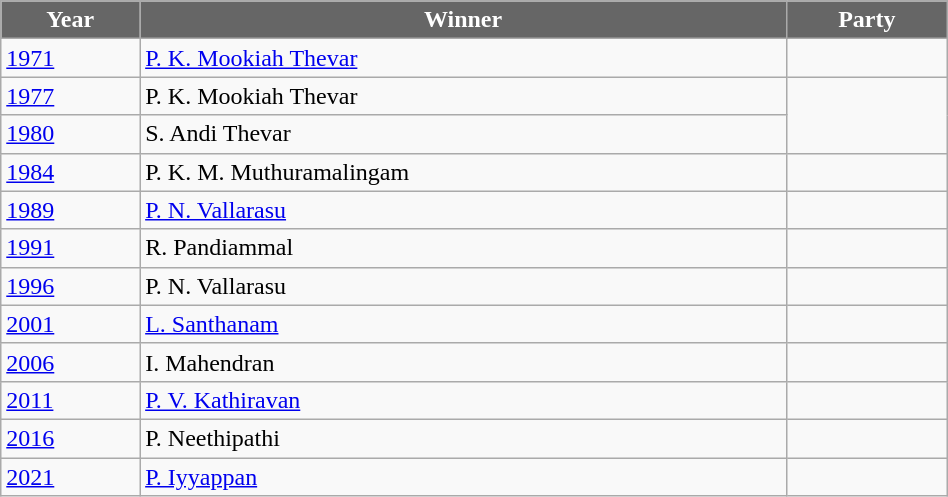<table class="wikitable" width="50%">
<tr>
<th style="background-color:#666666; color:white">Year</th>
<th style="background-color:#666666; color:white">Winner</th>
<th style="background-color:#666666; color:white" colspan="2">Party</th>
</tr>
<tr>
<td><a href='#'>1971</a></td>
<td><a href='#'>P. K. Mookiah Thevar</a></td>
<td></td>
</tr>
<tr>
<td><a href='#'>1977</a></td>
<td>P. K. Mookiah Thevar</td>
</tr>
<tr>
<td><a href='#'>1980</a></td>
<td>S. Andi Thevar</td>
</tr>
<tr>
<td><a href='#'>1984</a></td>
<td>P. K. M. Muthuramalingam</td>
<td></td>
</tr>
<tr>
<td><a href='#'>1989</a></td>
<td><a href='#'>P. N. Vallarasu</a></td>
<td></td>
</tr>
<tr>
<td><a href='#'>1991</a></td>
<td>R. Pandiammal</td>
<td></td>
</tr>
<tr>
<td><a href='#'>1996</a></td>
<td>P. N. Vallarasu</td>
<td></td>
</tr>
<tr>
<td><a href='#'>2001</a></td>
<td><a href='#'>L. Santhanam</a></td>
</tr>
<tr>
<td><a href='#'>2006</a></td>
<td>I. Mahendran</td>
<td></td>
</tr>
<tr>
<td><a href='#'>2011</a></td>
<td><a href='#'>P. V. Kathiravan</a></td>
<td></td>
</tr>
<tr>
<td><a href='#'>2016</a></td>
<td>P. Neethipathi</td>
<td></td>
</tr>
<tr>
<td><a href='#'>2021</a></td>
<td><a href='#'>P. Iyyappan</a></td>
</tr>
</table>
